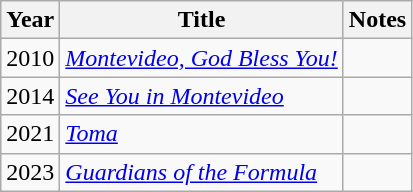<table class="wikitable sortable">
<tr>
<th>Year</th>
<th>Title</th>
<th class="unsortable">Notes</th>
</tr>
<tr>
<td>2010</td>
<td><em><a href='#'>Montevideo, God Bless You!</a></em></td>
<td></td>
</tr>
<tr>
<td>2014</td>
<td><em><a href='#'>See You in Montevideo</a></em></td>
<td></td>
</tr>
<tr>
<td>2021</td>
<td><a href='#'><em>Toma</em></a></td>
<td></td>
</tr>
<tr>
<td>2023</td>
<td><em><a href='#'>Guardians of the Formula</a></em></td>
<td></td>
</tr>
</table>
